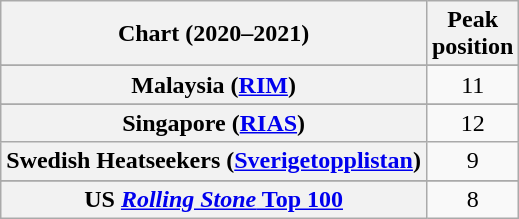<table class="wikitable sortable plainrowheaders" style="text-align:center;">
<tr>
<th scope="col">Chart (2020–2021)</th>
<th scope="col">Peak<br>position</th>
</tr>
<tr>
</tr>
<tr>
</tr>
<tr>
<th scope="row">Malaysia (<a href='#'>RIM</a>)</th>
<td>11</td>
</tr>
<tr>
</tr>
<tr>
<th scope="row">Singapore (<a href='#'>RIAS</a>)</th>
<td>12</td>
</tr>
<tr>
<th scope="row">Swedish Heatseekers (<a href='#'>Sverigetopplistan</a>)</th>
<td>9</td>
</tr>
<tr>
</tr>
<tr>
</tr>
<tr>
<th scope="row">US <a href='#'><em>Rolling Stone</em> Top 100</a></th>
<td>8</td>
</tr>
</table>
